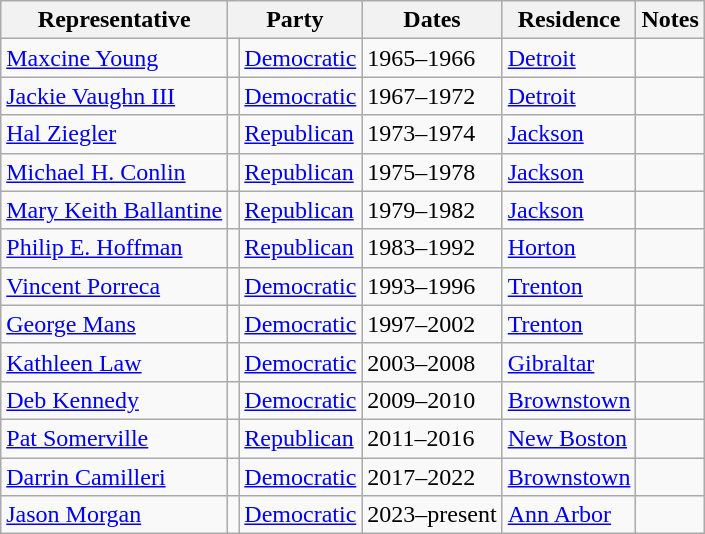<table class=wikitable>
<tr valign=bottom>
<th>Representative</th>
<th colspan="2">Party</th>
<th>Dates</th>
<th>Residence</th>
<th>Notes</th>
</tr>
<tr>
<td><a href='#'>Maxcine Young</a></td>
<td bgcolor=></td>
<td><a href='#'>Democratic</a></td>
<td>1965–1966</td>
<td><a href='#'>Detroit</a></td>
<td></td>
</tr>
<tr>
<td><a href='#'>Jackie Vaughn III</a></td>
<td bgcolor=></td>
<td><a href='#'>Democratic</a></td>
<td>1967–1972</td>
<td><a href='#'>Detroit</a></td>
<td></td>
</tr>
<tr>
<td><a href='#'>Hal Ziegler</a></td>
<td bgcolor=></td>
<td><a href='#'>Republican</a></td>
<td>1973–1974</td>
<td><a href='#'>Jackson</a></td>
<td></td>
</tr>
<tr>
<td><a href='#'>Michael H. Conlin</a></td>
<td bgcolor=></td>
<td><a href='#'>Republican</a></td>
<td>1975–1978</td>
<td><a href='#'>Jackson</a></td>
<td></td>
</tr>
<tr>
<td><a href='#'>Mary Keith Ballantine</a></td>
<td bgcolor=></td>
<td><a href='#'>Republican</a></td>
<td>1979–1982</td>
<td><a href='#'>Jackson</a></td>
<td></td>
</tr>
<tr>
<td><a href='#'>Philip E. Hoffman</a></td>
<td bgcolor=></td>
<td><a href='#'>Republican</a></td>
<td>1983–1992</td>
<td><a href='#'>Horton</a></td>
<td></td>
</tr>
<tr>
<td><a href='#'>Vincent Porreca</a></td>
<td bgcolor=></td>
<td><a href='#'>Democratic</a></td>
<td>1993–1996</td>
<td><a href='#'>Trenton</a></td>
<td></td>
</tr>
<tr>
<td><a href='#'>George Mans</a></td>
<td bgcolor=></td>
<td><a href='#'>Democratic</a></td>
<td>1997–2002</td>
<td><a href='#'>Trenton</a></td>
<td></td>
</tr>
<tr>
<td><a href='#'>Kathleen Law</a></td>
<td bgcolor=></td>
<td><a href='#'>Democratic</a></td>
<td>2003–2008</td>
<td><a href='#'>Gibraltar</a></td>
<td></td>
</tr>
<tr>
<td><a href='#'>Deb Kennedy</a></td>
<td bgcolor=></td>
<td><a href='#'>Democratic</a></td>
<td>2009–2010</td>
<td><a href='#'>Brownstown</a></td>
<td></td>
</tr>
<tr>
<td><a href='#'>Pat Somerville</a></td>
<td bgcolor=></td>
<td><a href='#'>Republican</a></td>
<td>2011–2016</td>
<td><a href='#'>New Boston</a></td>
<td></td>
</tr>
<tr>
<td><a href='#'>Darrin Camilleri</a></td>
<td bgcolor=></td>
<td><a href='#'>Democratic</a></td>
<td>2017–2022</td>
<td><a href='#'>Brownstown</a></td>
<td></td>
</tr>
<tr>
<td><a href='#'>Jason Morgan</a></td>
<td bgcolor=></td>
<td><a href='#'>Democratic</a></td>
<td>2023–present</td>
<td><a href='#'>Ann Arbor</a></td>
<td></td>
</tr>
</table>
